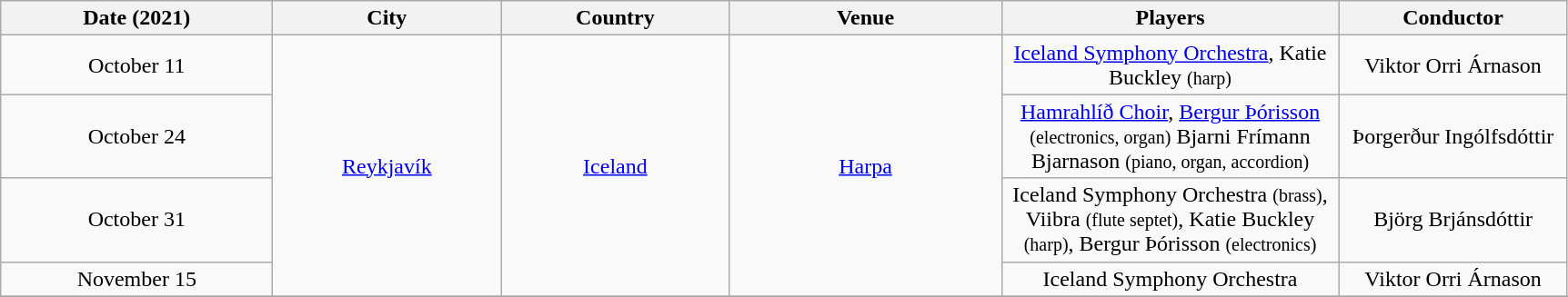<table class="wikitable plainrowheaders" style="text-align: center;">
<tr>
<th scope="col" style="width:12em;">Date (2021)</th>
<th scope="col" style="width:10em;">City</th>
<th scope="col" style="width:10em;">Country</th>
<th scope="col" style="width:12em;">Venue</th>
<th scope="col" style="width:15em;">Players</th>
<th scope="col" style="width:10em;">Conductor</th>
</tr>
<tr>
<td>October 11</td>
<td rowspan="4"><a href='#'>Reykjavík</a></td>
<td rowspan="4"><a href='#'>Iceland</a></td>
<td rowspan="4"><a href='#'>Harpa</a></td>
<td><a href='#'>Iceland Symphony Orchestra</a>, Katie Buckley <small>(harp)</small></td>
<td>Viktor Orri Árnason</td>
</tr>
<tr>
<td>October 24</td>
<td><a href='#'>Hamrahlíð Choir</a>, <a href='#'>Bergur Þórisson</a> <small>(electronics, organ)</small> Bjarni Frímann Bjarnason <small>(piano, organ, accordion)</small></td>
<td>Þorgerður Ingólfsdóttir</td>
</tr>
<tr>
<td>October 31</td>
<td>Iceland Symphony Orchestra <small>(brass)</small>, Viibra <small>(flute septet)</small>, Katie Buckley <small>(harp)</small>, Bergur Þórisson <small>(electronics)</small></td>
<td>Björg Brjánsdóttir</td>
</tr>
<tr>
<td>November 15</td>
<td>Iceland Symphony Orchestra</td>
<td>Viktor Orri Árnason</td>
</tr>
<tr>
</tr>
</table>
